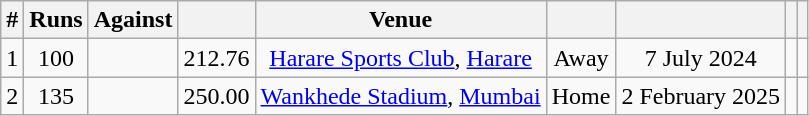<table class="wikitable sortable"  style="text-align:center">
<tr>
<th>#</th>
<th>Runs</th>
<th>Against</th>
<th><a href='#'></a></th>
<th>Venue</th>
<th></th>
<th></th>
<th></th>
<th class="unsortable" scope="col"></th>
</tr>
<tr>
<td>1</td>
<td>100</td>
<td></td>
<td>212.76</td>
<td><a href='#'>Harare Sports Club</a>, <a href='#'>Harare</a></td>
<td>Away</td>
<td>7 July 2024</td>
<td></td>
<td></td>
</tr>
<tr>
<td>2</td>
<td>135</td>
<td></td>
<td>250.00</td>
<td><a href='#'>Wankhede Stadium</a>, <a href='#'>Mumbai</a></td>
<td>Home</td>
<td>2 February 2025</td>
<td></td>
<td></td>
</tr>
</table>
